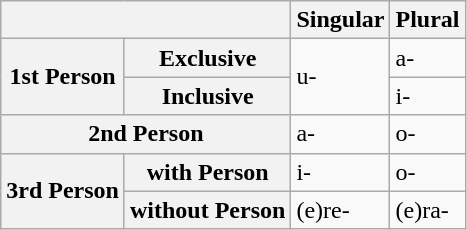<table class="wikitable">
<tr>
<th colspan="2"></th>
<th>Singular</th>
<th>Plural</th>
</tr>
<tr>
<th rowspan="2">1st Person</th>
<th>Exclusive</th>
<td rowspan="2">u-</td>
<td>a-</td>
</tr>
<tr>
<th>Inclusive</th>
<td>i-</td>
</tr>
<tr>
<th colspan="2">2nd Person</th>
<td>a-</td>
<td>o-</td>
</tr>
<tr>
<th rowspan="2">3rd Person</th>
<th>with Person</th>
<td>i-</td>
<td>o-</td>
</tr>
<tr>
<th>without Person</th>
<td>(e)re-</td>
<td>(e)ra-</td>
</tr>
</table>
